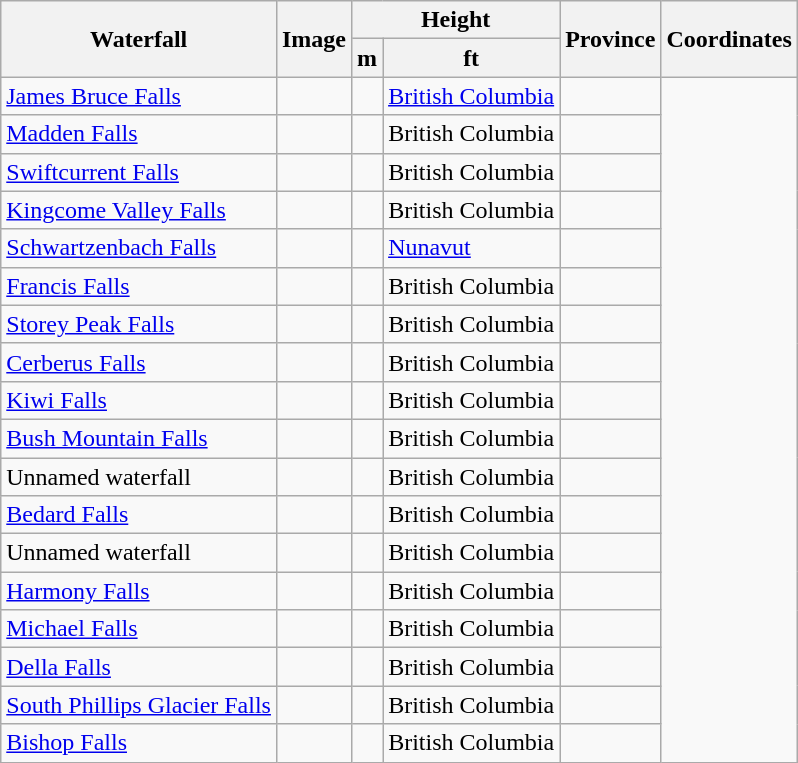<table class="wikitable sortable">
<tr>
<th rowspan=2>Waterfall</th>
<th rowspan=2 class="unsortable">Image</th>
<th colspan=2>Height</th>
<th rowspan=2>Province</th>
<th rowspan=2>Coordinates</th>
</tr>
<tr>
<th>m</th>
<th>ft</th>
</tr>
<tr>
<td><a href='#'>James Bruce Falls</a></td>
<td></td>
<td></td>
<td><a href='#'>British Columbia</a></td>
<td></td>
</tr>
<tr>
<td><a href='#'>Madden Falls</a></td>
<td></td>
<td></td>
<td>British Columbia</td>
<td></td>
</tr>
<tr>
<td><a href='#'>Swiftcurrent Falls</a></td>
<td></td>
<td></td>
<td>British Columbia</td>
<td></td>
</tr>
<tr>
<td><a href='#'>Kingcome Valley Falls</a></td>
<td></td>
<td></td>
<td>British Columbia</td>
<td></td>
</tr>
<tr>
<td><a href='#'>Schwartzenbach Falls</a></td>
<td></td>
<td></td>
<td><a href='#'>Nunavut</a></td>
<td></td>
</tr>
<tr>
<td><a href='#'>Francis Falls</a></td>
<td></td>
<td></td>
<td>British Columbia</td>
<td></td>
</tr>
<tr>
<td><a href='#'>Storey Peak Falls</a></td>
<td></td>
<td></td>
<td>British Columbia</td>
<td></td>
</tr>
<tr>
<td><a href='#'>Cerberus Falls</a></td>
<td></td>
<td></td>
<td>British Columbia</td>
<td></td>
</tr>
<tr>
<td><a href='#'>Kiwi Falls</a></td>
<td></td>
<td></td>
<td>British Columbia</td>
<td></td>
</tr>
<tr>
<td><a href='#'>Bush Mountain Falls</a></td>
<td></td>
<td></td>
<td>British Columbia</td>
<td></td>
</tr>
<tr>
<td>Unnamed waterfall</td>
<td></td>
<td></td>
<td>British Columbia</td>
<td></td>
</tr>
<tr>
<td><a href='#'>Bedard Falls</a></td>
<td></td>
<td></td>
<td>British Columbia</td>
<td></td>
</tr>
<tr>
<td>Unnamed waterfall</td>
<td></td>
<td></td>
<td>British Columbia</td>
<td></td>
</tr>
<tr>
<td><a href='#'>Harmony Falls</a></td>
<td></td>
<td></td>
<td>British Columbia</td>
<td></td>
</tr>
<tr>
<td><a href='#'>Michael Falls</a></td>
<td></td>
<td></td>
<td>British Columbia</td>
<td></td>
</tr>
<tr>
<td><a href='#'>Della Falls</a></td>
<td></td>
<td></td>
<td>British Columbia</td>
<td></td>
</tr>
<tr>
<td><a href='#'>South Phillips Glacier Falls</a></td>
<td></td>
<td></td>
<td>British Columbia</td>
<td></td>
</tr>
<tr>
<td><a href='#'>Bishop Falls</a></td>
<td></td>
<td></td>
<td>British Columbia</td>
<td></td>
</tr>
</table>
